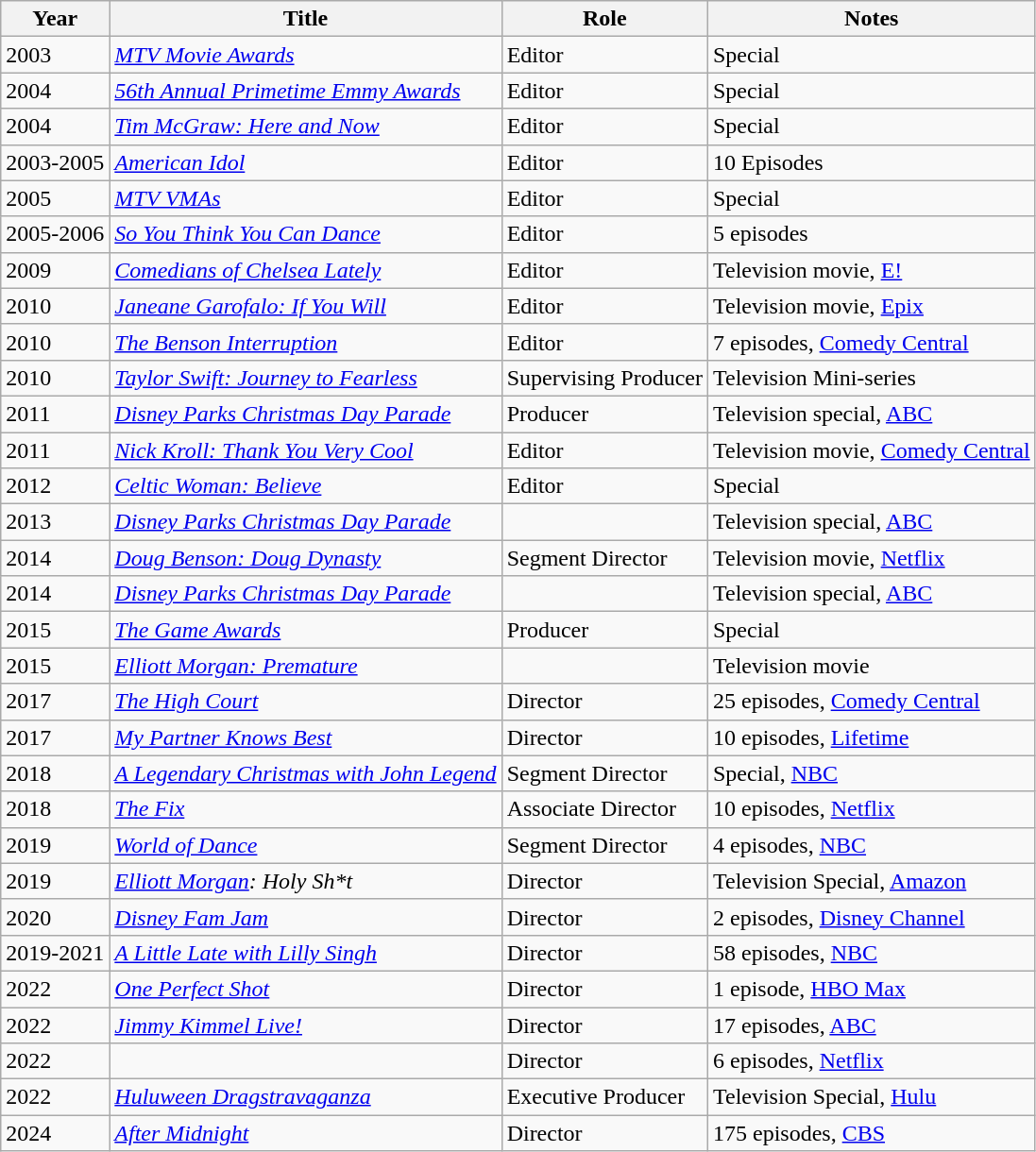<table class="wikitable">
<tr>
<th>Year</th>
<th>Title</th>
<th>Role</th>
<th>Notes</th>
</tr>
<tr>
<td>2003</td>
<td><em><a href='#'>MTV Movie Awards</a></em></td>
<td>Editor</td>
<td>Special</td>
</tr>
<tr>
<td>2004</td>
<td><em><a href='#'>56th Annual Primetime Emmy Awards</a></em></td>
<td>Editor</td>
<td>Special</td>
</tr>
<tr>
<td>2004</td>
<td><em><a href='#'>Tim McGraw: Here and Now</a></em></td>
<td>Editor</td>
<td>Special</td>
</tr>
<tr>
<td>2003-2005</td>
<td><em><a href='#'>American Idol</a></em></td>
<td>Editor</td>
<td>10 Episodes</td>
</tr>
<tr>
<td>2005</td>
<td><em><a href='#'>MTV VMAs</a></em></td>
<td>Editor</td>
<td>Special</td>
</tr>
<tr>
<td>2005-2006</td>
<td><em><a href='#'>So You Think You Can Dance</a></em></td>
<td>Editor</td>
<td>5 episodes</td>
</tr>
<tr>
<td>2009</td>
<td><em><a href='#'>Comedians of Chelsea Lately</a></em></td>
<td>Editor</td>
<td>Television movie, <a href='#'>E!</a></td>
</tr>
<tr>
<td>2010</td>
<td><a href='#'><em>Janeane Garofalo: If You Will</em></a></td>
<td>Editor</td>
<td>Television movie, <a href='#'>Epix</a></td>
</tr>
<tr>
<td>2010</td>
<td><em><a href='#'>The Benson Interruption</a></em></td>
<td>Editor</td>
<td>7 episodes, <a href='#'>Comedy Central</a></td>
</tr>
<tr>
<td>2010</td>
<td><em><a href='#'>Taylor Swift: Journey to Fearless</a></em></td>
<td>Supervising Producer</td>
<td>Television Mini-series</td>
</tr>
<tr>
<td>2011</td>
<td><em><a href='#'>Disney Parks Christmas Day Parade</a></em></td>
<td>Producer</td>
<td>Television special, <a href='#'>ABC</a></td>
</tr>
<tr>
<td>2011</td>
<td><em><a href='#'>Nick Kroll: Thank You Very Cool</a></em></td>
<td>Editor</td>
<td>Television movie, <a href='#'>Comedy Central</a></td>
</tr>
<tr>
<td>2012</td>
<td><em><a href='#'>Celtic Woman: Believe</a></em></td>
<td>Editor</td>
<td>Special</td>
</tr>
<tr>
<td>2013</td>
<td><em><a href='#'>Disney Parks Christmas Day Parade</a></em></td>
<td></td>
<td>Television special, <a href='#'>ABC</a></td>
</tr>
<tr>
<td>2014</td>
<td><em><a href='#'>Doug Benson: Doug Dynasty</a></em></td>
<td>Segment Director</td>
<td>Television movie, <a href='#'>Netflix</a></td>
</tr>
<tr>
<td>2014</td>
<td><em><a href='#'>Disney Parks Christmas Day Parade</a></em></td>
<td></td>
<td>Television special, <a href='#'>ABC</a></td>
</tr>
<tr>
<td>2015</td>
<td><em><a href='#'>The Game Awards</a></em></td>
<td>Producer</td>
<td>Special</td>
</tr>
<tr>
<td>2015</td>
<td><em><a href='#'>Elliott Morgan: Premature</a></em></td>
<td></td>
<td>Television movie</td>
</tr>
<tr>
<td>2017</td>
<td><em><a href='#'>The High Court</a></em></td>
<td>Director</td>
<td>25 episodes, <a href='#'>Comedy Central</a></td>
</tr>
<tr>
<td>2017</td>
<td><em><a href='#'>My Partner Knows Best</a></em></td>
<td>Director</td>
<td>10 episodes, <a href='#'>Lifetime</a></td>
</tr>
<tr>
<td>2018</td>
<td><em><a href='#'>A Legendary Christmas with John Legend</a></em></td>
<td>Segment Director</td>
<td>Special, <a href='#'>NBC</a></td>
</tr>
<tr>
<td>2018</td>
<td><em><a href='#'>The Fix</a></em></td>
<td>Associate Director</td>
<td>10 episodes, <a href='#'>Netflix</a></td>
</tr>
<tr>
<td>2019</td>
<td><a href='#'><em>World of Dance</em></a></td>
<td>Segment Director</td>
<td>4 episodes, <a href='#'>NBC</a></td>
</tr>
<tr>
<td>2019</td>
<td><em><a href='#'>Elliott Morgan</a>: Holy Sh*t</em></td>
<td>Director</td>
<td>Television Special, <a href='#'>Amazon</a></td>
</tr>
<tr>
<td>2020</td>
<td><em><a href='#'>Disney Fam Jam</a></em></td>
<td>Director</td>
<td>2 episodes, <a href='#'>Disney Channel</a></td>
</tr>
<tr>
<td>2019-2021</td>
<td><em><a href='#'>A Little Late with Lilly Singh</a></em></td>
<td>Director</td>
<td>58 episodes, <a href='#'>NBC</a></td>
</tr>
<tr>
<td>2022</td>
<td><em><a href='#'>One Perfect Shot</a></em></td>
<td>Director</td>
<td>1 episode, <a href='#'>HBO Max</a></td>
</tr>
<tr>
<td>2022</td>
<td><em><a href='#'>Jimmy Kimmel Live!</a></em></td>
<td>Director</td>
<td>17 episodes, <a href='#'>ABC</a></td>
</tr>
<tr>
<td>2022</td>
<td></td>
<td>Director</td>
<td>6 episodes, <a href='#'>Netflix</a></td>
</tr>
<tr>
<td>2022</td>
<td><em><a href='#'>Huluween Dragstravaganza</a></em></td>
<td>Executive Producer</td>
<td>Television Special, <a href='#'>Hulu</a></td>
</tr>
<tr>
<td>2024</td>
<td><em><a href='#'>After Midnight</a></em></td>
<td>Director</td>
<td>175 episodes, <a href='#'>CBS</a></td>
</tr>
</table>
